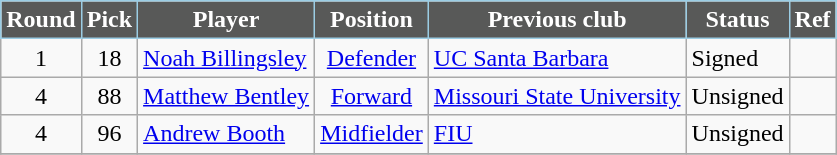<table class="wikitable" style="text-align:center">
<tr>
<th style="background:#585958;color:#FFFFFF;border:1px solid #9BCDE4">Round</th>
<th style="background:#585958;color:#FFFFFF;border:1px solid #9BCDE4">Pick</th>
<th style="background:#585958;color:#FFFFFF;border:1px solid #9BCDE4">Player</th>
<th style="background:#585958;color:#FFFFFF;border:1px solid #9BCDE4">Position</th>
<th style="background:#585958;color:#FFFFFF;border:1px solid #9BCDE4">Previous club</th>
<th style="background:#585958;color:#FFFFFF;border:1px solid #9BCDE4">Status</th>
<th style="background:#585958;color:#FFFFFF;border:1px solid #9BCDE4">Ref</th>
</tr>
<tr>
<td>1</td>
<td>18</td>
<td style="text-align:left"> <a href='#'>Noah Billingsley</a></td>
<td><a href='#'>Defender</a></td>
<td style="text-align:left"><a href='#'>UC Santa Barbara</a></td>
<td style="text-align:left">Signed</td>
<td></td>
</tr>
<tr>
<td>4</td>
<td>88</td>
<td style="text-align:left"> <a href='#'>Matthew Bentley</a></td>
<td><a href='#'>Forward</a></td>
<td style="text-align:left"><a href='#'>Missouri State University</a></td>
<td style="text-align:left">Unsigned</td>
<td></td>
</tr>
<tr>
<td>4</td>
<td>96</td>
<td style="text-align:left"> <a href='#'>Andrew Booth</a></td>
<td><a href='#'>Midfielder</a></td>
<td style="text-align:left"><a href='#'>FIU</a></td>
<td style="text-align:left">Unsigned</td>
<td></td>
</tr>
<tr>
</tr>
</table>
